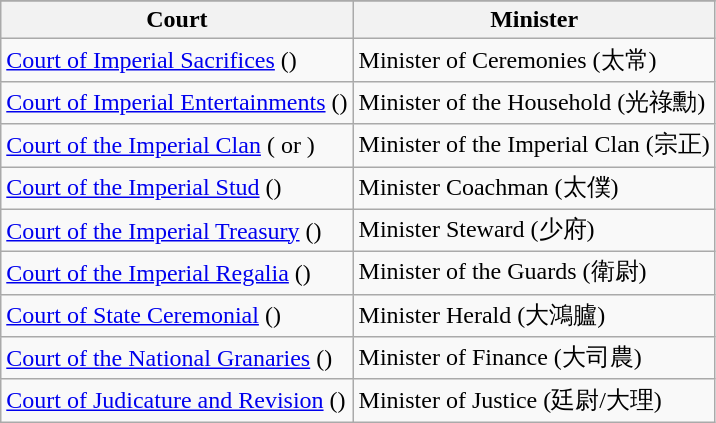<table class="wikitable">
<tr style="background:#CCCC;">
</tr>
<tr>
<th>Court</th>
<th>Minister</th>
</tr>
<tr>
<td><a href='#'>Court of Imperial Sacrifices</a> ()</td>
<td>Minister of Ceremonies (太常)</td>
</tr>
<tr>
<td><a href='#'>Court of Imperial Entertainments</a> ()</td>
<td>Minister of the Household (光祿勳)</td>
</tr>
<tr>
<td><a href='#'>Court of the Imperial Clan</a> ( or )</td>
<td>Minister of the Imperial Clan (宗正)</td>
</tr>
<tr>
<td><a href='#'>Court of the Imperial Stud</a> ()</td>
<td>Minister Coachman (太僕)</td>
</tr>
<tr>
<td><a href='#'>Court of the Imperial Treasury</a> ()</td>
<td>Minister Steward (少府)</td>
</tr>
<tr>
<td><a href='#'>Court of the Imperial Regalia</a> ()</td>
<td>Minister of the Guards (衛尉)</td>
</tr>
<tr>
<td><a href='#'>Court of State Ceremonial</a> ()</td>
<td>Minister Herald (大鴻臚)</td>
</tr>
<tr>
<td><a href='#'>Court of the National Granaries</a> ()</td>
<td>Minister of Finance (大司農)</td>
</tr>
<tr>
<td><a href='#'>Court of Judicature and Revision</a> ()</td>
<td>Minister of Justice (廷尉/大理)</td>
</tr>
</table>
